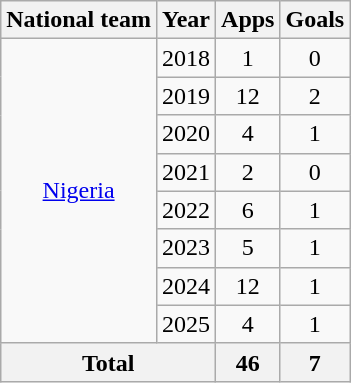<table class="wikitable" style="text-align:center">
<tr>
<th>National team</th>
<th>Year</th>
<th>Apps</th>
<th>Goals</th>
</tr>
<tr>
<td rowspan="8"><a href='#'>Nigeria</a></td>
<td>2018</td>
<td>1</td>
<td>0</td>
</tr>
<tr>
<td>2019</td>
<td>12</td>
<td>2</td>
</tr>
<tr>
<td>2020</td>
<td>4</td>
<td>1</td>
</tr>
<tr>
<td>2021</td>
<td>2</td>
<td>0</td>
</tr>
<tr>
<td>2022</td>
<td>6</td>
<td>1</td>
</tr>
<tr>
<td>2023</td>
<td>5</td>
<td>1</td>
</tr>
<tr>
<td>2024</td>
<td>12</td>
<td>1</td>
</tr>
<tr>
<td>2025</td>
<td>4</td>
<td>1</td>
</tr>
<tr>
<th colspan="2">Total</th>
<th>46</th>
<th>7</th>
</tr>
</table>
